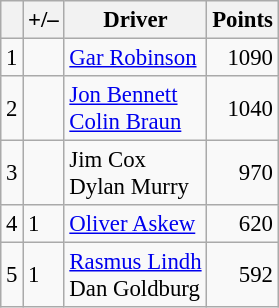<table class="wikitable" style="font-size: 95%;">
<tr>
<th scope="col"></th>
<th scope="col">+/–</th>
<th scope="col">Driver</th>
<th scope="col">Points</th>
</tr>
<tr>
<td align=center>1</td>
<td align="left"></td>
<td> <a href='#'>Gar Robinson</a></td>
<td align=right>1090</td>
</tr>
<tr>
<td align=center>2</td>
<td align="left"></td>
<td> <a href='#'>Jon Bennett</a><br> <a href='#'>Colin Braun</a></td>
<td align=right>1040</td>
</tr>
<tr>
<td align=center>3</td>
<td align="left"></td>
<td> Jim Cox<br> Dylan Murry</td>
<td align=right>970</td>
</tr>
<tr>
<td align=center>4</td>
<td align="left"> 1</td>
<td> <a href='#'>Oliver Askew</a></td>
<td align=right>620</td>
</tr>
<tr>
<td align=center>5</td>
<td align="left"> 1</td>
<td> <a href='#'>Rasmus Lindh</a><br> Dan Goldburg</td>
<td align=right>592</td>
</tr>
</table>
